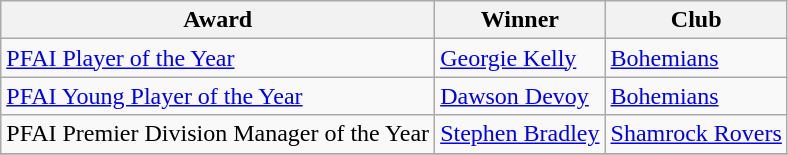<table class="wikitable">
<tr>
<th>Award</th>
<th>Winner</th>
<th>Club</th>
</tr>
<tr>
<td><a href='#'>PFAI Player of the Year</a></td>
<td> <a href='#'>Georgie Kelly</a></td>
<td><a href='#'>Bohemians</a></td>
</tr>
<tr>
<td><a href='#'>PFAI Young Player of the Year</a></td>
<td> <a href='#'>Dawson Devoy</a></td>
<td><a href='#'>Bohemians</a></td>
</tr>
<tr>
<td>PFAI Premier Division Manager of the Year</td>
<td> <a href='#'>Stephen Bradley</a></td>
<td><a href='#'>Shamrock Rovers</a></td>
</tr>
<tr>
</tr>
</table>
